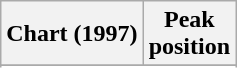<table class="wikitable plainrowheaders sortable" style="text-align:center;">
<tr>
<th scope="col">Chart (1997)</th>
<th scope="col">Peak<br>position</th>
</tr>
<tr>
</tr>
<tr>
</tr>
<tr>
</tr>
<tr>
</tr>
<tr>
</tr>
</table>
